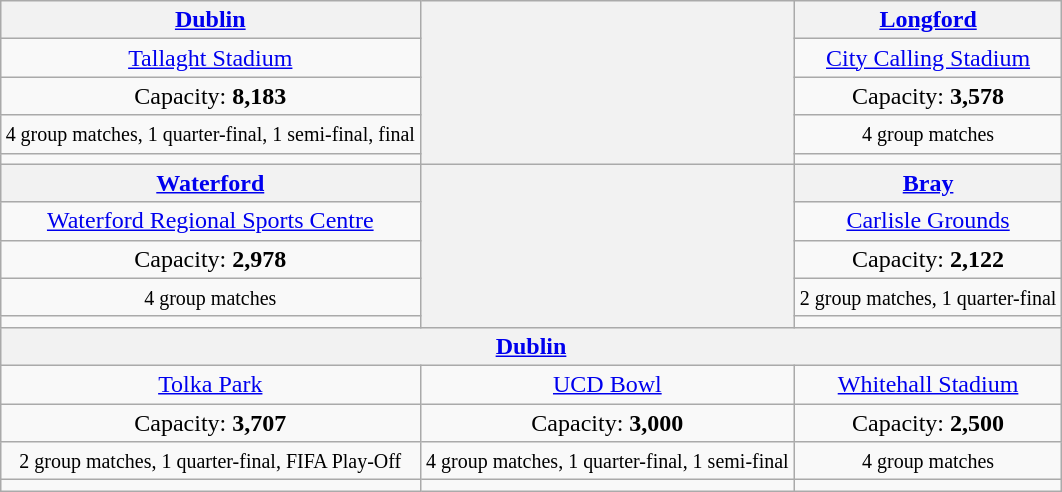<table class="wikitable" style="text-align:center; margin:1em auto;">
<tr>
<th><a href='#'>Dublin</a></th>
<th rowspan=5><div><br>
</div></th>
<th><a href='#'>Longford</a></th>
</tr>
<tr>
<td><a href='#'>Tallaght Stadium</a></td>
<td><a href='#'>City Calling Stadium</a></td>
</tr>
<tr>
<td>Capacity: <strong>8,183</strong></td>
<td>Capacity: <strong>3,578</strong></td>
</tr>
<tr>
<td><small>4 group matches, 1 quarter-final, 1 semi-final, final</small></td>
<td><small>4 group matches</small></td>
</tr>
<tr>
<td></td>
<td></td>
</tr>
<tr>
<th><a href='#'>Waterford</a></th>
<th rowspan=5><br><div>

</div></th>
<th><a href='#'>Bray</a></th>
</tr>
<tr>
<td><a href='#'>Waterford Regional Sports Centre</a></td>
<td><a href='#'>Carlisle Grounds</a></td>
</tr>
<tr>
<td>Capacity: <strong>2,978</strong></td>
<td>Capacity: <strong>2,122</strong></td>
</tr>
<tr>
<td><small>4 group matches</small></td>
<td><small>2 group matches, 1 quarter-final</small></td>
</tr>
<tr>
<td></td>
<td></td>
</tr>
<tr>
<th colspan="3"><a href='#'>Dublin</a></th>
</tr>
<tr>
<td><a href='#'>Tolka Park</a></td>
<td><a href='#'>UCD Bowl</a></td>
<td><a href='#'>Whitehall Stadium</a></td>
</tr>
<tr>
<td>Capacity: <strong>3,707</strong></td>
<td>Capacity: <strong>3,000</strong></td>
<td>Capacity: <strong>2,500</strong></td>
</tr>
<tr>
<td><small>2 group matches, 1 quarter-final, FIFA Play-Off</small></td>
<td><small>4 group matches, 1 quarter-final, 1 semi-final</small></td>
<td><small>4 group matches</small></td>
</tr>
<tr>
<td></td>
<td></td>
<td></td>
</tr>
</table>
